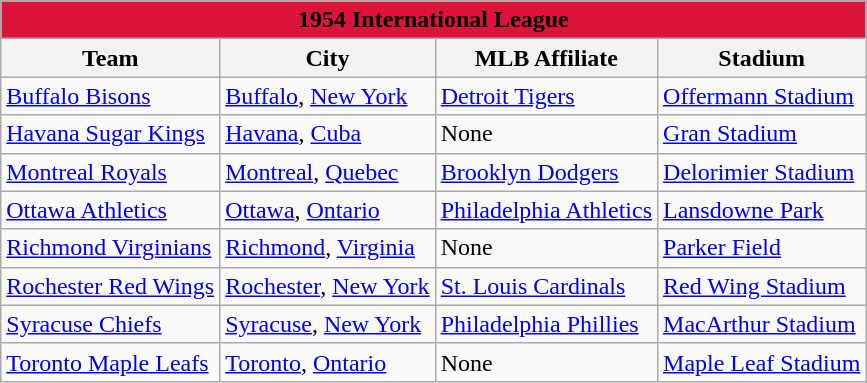<table class="wikitable" style="width:auto">
<tr>
<td bgcolor="#DC143C" align="center" colspan="7"><strong><span>1954 International League</span></strong></td>
</tr>
<tr>
<th>Team</th>
<th>City</th>
<th>MLB Affiliate</th>
<th>Stadium</th>
</tr>
<tr>
<td><a href='#'>Buffalo Bisons</a></td>
<td><a href='#'>Buffalo</a>, <a href='#'>New York</a></td>
<td><a href='#'>Detroit Tigers</a></td>
<td><a href='#'>Offermann Stadium</a></td>
</tr>
<tr>
<td><a href='#'>Havana Sugar Kings</a></td>
<td><a href='#'>Havana</a>, <a href='#'>Cuba</a></td>
<td>None</td>
<td><a href='#'>Gran Stadium</a></td>
</tr>
<tr>
<td><a href='#'>Montreal Royals</a></td>
<td><a href='#'>Montreal</a>, <a href='#'>Quebec</a></td>
<td><a href='#'>Brooklyn Dodgers</a></td>
<td><a href='#'>Delorimier Stadium</a></td>
</tr>
<tr>
<td><a href='#'>Ottawa Athletics</a></td>
<td><a href='#'>Ottawa</a>, <a href='#'>Ontario</a></td>
<td><a href='#'>Philadelphia Athletics</a></td>
<td><a href='#'>Lansdowne Park</a></td>
</tr>
<tr>
<td><a href='#'>Richmond Virginians</a></td>
<td><a href='#'>Richmond</a>, <a href='#'>Virginia</a></td>
<td>None</td>
<td><a href='#'>Parker Field</a></td>
</tr>
<tr>
<td><a href='#'>Rochester Red Wings</a></td>
<td><a href='#'>Rochester</a>, <a href='#'>New York</a></td>
<td><a href='#'>St. Louis Cardinals</a></td>
<td><a href='#'>Red Wing Stadium</a></td>
</tr>
<tr>
<td><a href='#'>Syracuse Chiefs</a></td>
<td><a href='#'>Syracuse</a>, <a href='#'>New York</a></td>
<td><a href='#'>Philadelphia Phillies</a></td>
<td><a href='#'>MacArthur Stadium</a></td>
</tr>
<tr>
<td><a href='#'>Toronto Maple Leafs</a></td>
<td><a href='#'>Toronto</a>, <a href='#'>Ontario</a></td>
<td>None</td>
<td><a href='#'>Maple Leaf Stadium</a></td>
</tr>
</table>
